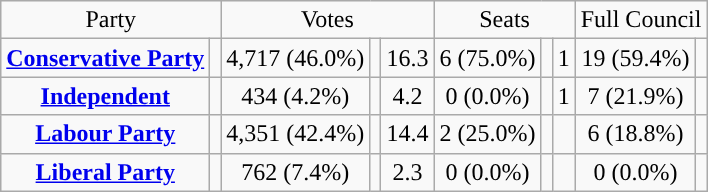<table class=wikitable style="text-align:center;">
<tr>
<td colspan=2>Party</td>
<td colspan=3>Votes</td>
<td colspan=3>Seats</td>
<td colspan=3>Full Council</td>
</tr>
<tr>
<td><strong><a href='#'>Conservative Party</a></strong></td>
<td style="background:"></td>
<td>4,717 (46.0%)</td>
<td></td>
<td> 16.3</td>
<td>6 (75.0%)</td>
<td></td>
<td> 1</td>
<td>19 (59.4%)</td>
<td></td>
</tr>
<tr>
<td><strong><a href='#'>Independent</a></strong></td>
<td style="background:"></td>
<td>434 (4.2%)</td>
<td></td>
<td> 4.2</td>
<td>0 (0.0%)</td>
<td></td>
<td> 1</td>
<td>7  (21.9%)</td>
<td></td>
</tr>
<tr>
<td><strong><a href='#'>Labour Party</a></strong></td>
<td style="background:"></td>
<td>4,351 (42.4%)</td>
<td></td>
<td> 14.4</td>
<td>2 (25.0%)</td>
<td></td>
<td></td>
<td>6 (18.8%)</td>
<td></td>
</tr>
<tr>
<td><strong><a href='#'>Liberal Party</a></strong></td>
<td style="background:"></td>
<td>762 (7.4%)</td>
<td></td>
<td> 2.3</td>
<td>0  (0.0%)</td>
<td></td>
<td></td>
<td>0 (0.0%)</td>
<td></td>
</tr>
</table>
